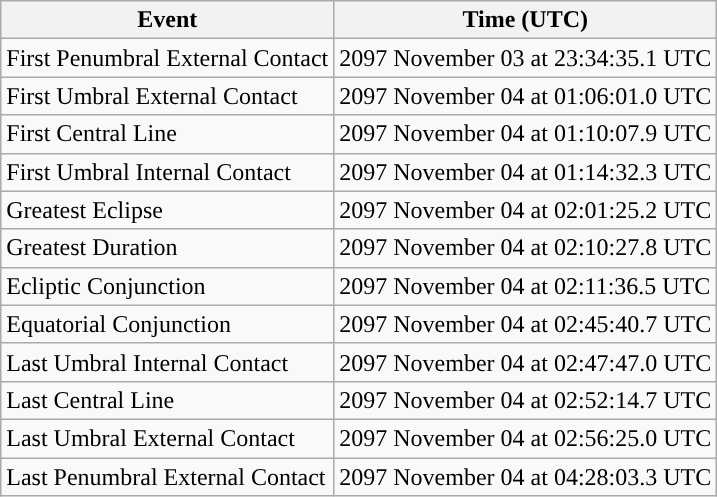<table class="wikitable">
<tr>
<th>Event</th>
<th>Time (UTC)</th>
</tr>
<tr>
<td>First Penumbral External Contact</td>
<td>2097 November 03 at 23:34:35.1 UTC</td>
</tr>
<tr>
<td>First Umbral External Contact</td>
<td>2097 November 04 at 01:06:01.0 UTC</td>
</tr>
<tr>
<td>First Central Line</td>
<td>2097 November 04 at 01:10:07.9 UTC</td>
</tr>
<tr>
<td>First Umbral Internal Contact</td>
<td>2097 November 04 at 01:14:32.3 UTC</td>
</tr>
<tr>
<td>Greatest Eclipse</td>
<td>2097 November 04 at 02:01:25.2 UTC</td>
</tr>
<tr>
<td>Greatest Duration</td>
<td>2097 November 04 at 02:10:27.8 UTC</td>
</tr>
<tr>
<td>Ecliptic Conjunction</td>
<td>2097 November 04 at 02:11:36.5 UTC</td>
</tr>
<tr>
<td>Equatorial Conjunction</td>
<td>2097 November 04 at 02:45:40.7 UTC</td>
</tr>
<tr>
<td>Last Umbral Internal Contact</td>
<td>2097 November 04 at 02:47:47.0 UTC</td>
</tr>
<tr>
<td>Last Central Line</td>
<td>2097 November 04 at 02:52:14.7 UTC</td>
</tr>
<tr>
<td>Last Umbral External Contact</td>
<td>2097 November 04 at 02:56:25.0 UTC</td>
</tr>
<tr>
<td>Last Penumbral External Contact</td>
<td>2097 November 04 at 04:28:03.3 UTC</td>
</tr>
</table>
